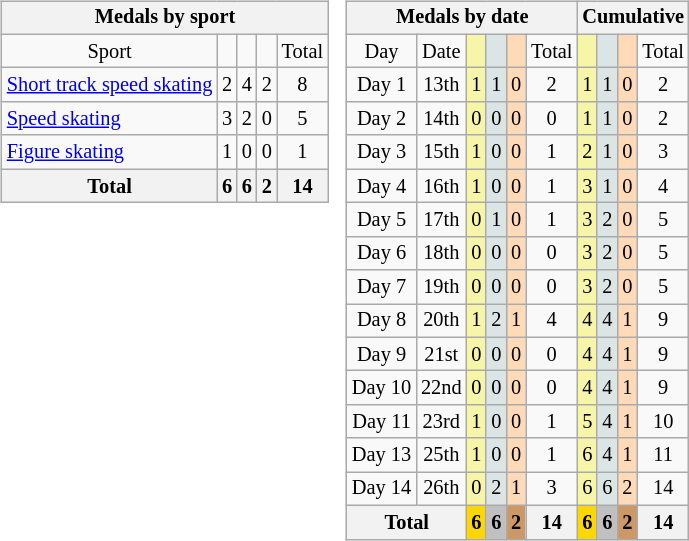<table style="font-size:85%;">
<tr>
<td width="33%" align="center"></td>
<td width="33%" align="center"></td>
<td width="33%" align="center"></td>
</tr>
<tr valign="top">
<td><br><table class="wikitable" style="font-size:100%; margin-left:auto;margin-right:auto">
<tr bgcolor="#efefef">
<th colspan=5>Medals by sport</th>
</tr>
<tr align=center>
<td>Sport</td>
<td></td>
<td></td>
<td></td>
<td>Total</td>
</tr>
<tr style="text-align:center;">
<td align=left><a href='#'>Short track speed skating</a></td>
<td>2</td>
<td>4</td>
<td>2</td>
<td>8</td>
</tr>
<tr style="text-align:center;">
<td align=left><a href='#'>Speed skating</a></td>
<td>3</td>
<td>2</td>
<td>0</td>
<td>5</td>
</tr>
<tr style="text-align:center;">
<td align=left><a href='#'>Figure skating</a></td>
<td>1</td>
<td>0</td>
<td>0</td>
<td>1</td>
</tr>
<tr>
<th>Total</th>
<th>6</th>
<th>6</th>
<th>2</th>
<th>14</th>
</tr>
</table>
</td>
<td><br><table class="wikitable" style="font-size:100%; margin-left:auto;margin-right:auto">
<tr bgcolor="#efefef">
<th colspan=6>Medals by date</th>
<th colspan=4>Cumulative</th>
</tr>
<tr style="text-align:center;">
<td>Day</td>
<td>Date</td>
<td style="background:#F7F6A8;"></td>
<td style="background:#DCE5E5;"></td>
<td style="background:#FFDAB9;"></td>
<td>Total</td>
<td style="background:#F7F6A8;"></td>
<td style="background:#DCE5E5;"></td>
<td style="background:#FFDAB9;"></td>
<td>Total</td>
</tr>
<tr style="text-align:center;">
<td>Day 1</td>
<td>13th</td>
<td style="background:#F7F6A8;">1</td>
<td style="background:#DCE5E5;">1</td>
<td style="background:#FFDAB9;">0</td>
<td>2</td>
<td style="background:#F7F6A8;">1</td>
<td style="background:#DCE5E5;">1</td>
<td style="background:#FFDAB9;">0</td>
<td>2</td>
</tr>
<tr style="text-align:center;">
<td>Day 2</td>
<td>14th</td>
<td style="background:#F7F6A8;">0</td>
<td style="background:#DCE5E5;">0</td>
<td style="background:#FFDAB9;">0</td>
<td>0</td>
<td style="background:#F7F6A8;">1</td>
<td style="background:#DCE5E5;">1</td>
<td style="background:#FFDAB9;">0</td>
<td>2</td>
</tr>
<tr style="text-align:center;">
<td>Day 3</td>
<td>15th</td>
<td style="background:#F7F6A8;">1</td>
<td style="background:#DCE5E5;">0</td>
<td style="background:#FFDAB9;">0</td>
<td>1</td>
<td style="background:#F7F6A8;">2</td>
<td style="background:#DCE5E5;">1</td>
<td style="background:#FFDAB9;">0</td>
<td>3</td>
</tr>
<tr style="text-align:center;">
<td>Day 4</td>
<td>16th</td>
<td style="background:#F7F6A8;">1</td>
<td style="background:#DCE5E5;">0</td>
<td style="background:#FFDAB9;">0</td>
<td>1</td>
<td style="background:#F7F6A8;">3</td>
<td style="background:#DCE5E5;">1</td>
<td style="background:#FFDAB9;">0</td>
<td>4</td>
</tr>
<tr style="text-align:center;">
<td>Day 5</td>
<td>17th</td>
<td style="background:#F7F6A8;">0</td>
<td style="background:#DCE5E5;">1</td>
<td style="background:#FFDAB9;">0</td>
<td>1</td>
<td style="background:#F7F6A8;">3</td>
<td style="background:#DCE5E5;">2</td>
<td style="background:#FFDAB9;">0</td>
<td>5</td>
</tr>
<tr style="text-align:center;">
<td>Day 6</td>
<td>18th</td>
<td style="background:#F7F6A8;">0</td>
<td style="background:#DCE5E5;">0</td>
<td style="background:#FFDAB9;">0</td>
<td>0</td>
<td style="background:#F7F6A8;">3</td>
<td style="background:#DCE5E5;">2</td>
<td style="background:#FFDAB9;">0</td>
<td>5</td>
</tr>
<tr style="text-align:center;">
<td>Day 7</td>
<td>19th</td>
<td style="background:#F7F6A8;">0</td>
<td style="background:#DCE5E5;">0</td>
<td style="background:#FFDAB9;">0</td>
<td>0</td>
<td style="background:#F7F6A8;">3</td>
<td style="background:#DCE5E5;">2</td>
<td style="background:#FFDAB9;">0</td>
<td>5</td>
</tr>
<tr style="text-align:center;">
<td>Day 8</td>
<td>20th</td>
<td style="background:#F7F6A8;">1</td>
<td style="background:#DCE5E5;">2</td>
<td style="background:#FFDAB9;">1</td>
<td>4</td>
<td style="background:#F7F6A8;">4</td>
<td style="background:#DCE5E5;">4</td>
<td style="background:#FFDAB9;">1</td>
<td>9</td>
</tr>
<tr style="text-align:center;">
<td>Day 9</td>
<td>21st</td>
<td style="background:#F7F6A8;">0</td>
<td style="background:#DCE5E5;">0</td>
<td style="background:#FFDAB9;">0</td>
<td>0</td>
<td style="background:#F7F6A8;">4</td>
<td style="background:#DCE5E5;">4</td>
<td style="background:#FFDAB9;">1</td>
<td>9</td>
</tr>
<tr style="text-align:center;">
<td>Day 10</td>
<td>22nd</td>
<td style="background:#F7F6A8;">0</td>
<td style="background:#DCE5E5;">0</td>
<td style="background:#FFDAB9;">0</td>
<td>0</td>
<td style="background:#F7F6A8;">4</td>
<td style="background:#DCE5E5;">4</td>
<td style="background:#FFDAB9;">1</td>
<td>9</td>
</tr>
<tr style="text-align:center;">
<td>Day 11</td>
<td>23rd</td>
<td style="background:#F7F6A8;">1</td>
<td style="background:#DCE5E5;">0</td>
<td style="background:#FFDAB9;">0</td>
<td>1</td>
<td style="background:#F7F6A8;">5</td>
<td style="background:#DCE5E5;">4</td>
<td style="background:#FFDAB9;">1</td>
<td>10</td>
</tr>
<tr style="text-align:center;">
<td>Day 13</td>
<td>25th</td>
<td style="background:#F7F6A8;">1</td>
<td style="background:#DCE5E5;">0</td>
<td style="background:#FFDAB9;">0</td>
<td>1</td>
<td style="background:#F7F6A8;">6</td>
<td style="background:#DCE5E5;">4</td>
<td style="background:#FFDAB9;">1</td>
<td>11</td>
</tr>
<tr style="text-align:center;">
<td>Day 14</td>
<td>26th</td>
<td style="background:#F7F6A8;">0</td>
<td style="background:#DCE5E5;">2</td>
<td style="background:#FFDAB9;">1</td>
<td>3</td>
<td style="background:#F7F6A8;">6</td>
<td style="background:#DCE5E5;">6</td>
<td style="background:#FFDAB9;">2</td>
<td>14</td>
</tr>
<tr>
<th colspan="2">Total</th>
<th style="background:gold;">6</th>
<th style="background:silver;">6</th>
<th style="background:#CC9966;">2</th>
<th>14</th>
<th style="background:gold;">6</th>
<th style="background:silver;">6</th>
<th style="background:#CC9966;">2</th>
<th>14</th>
</tr>
</table>
</td>
</tr>
</table>
